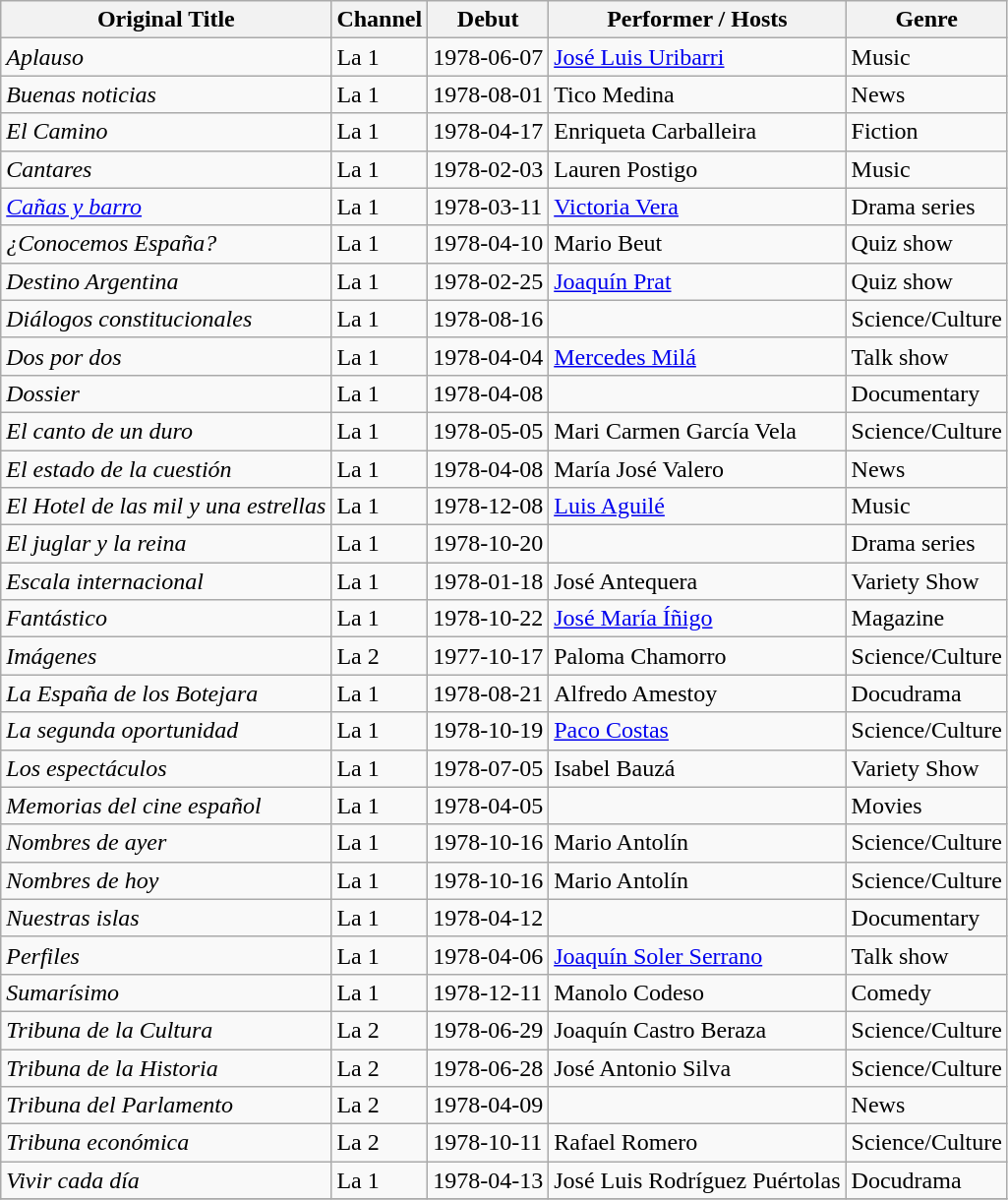<table class="wikitable sortable">
<tr>
<th>Original Title</th>
<th>Channel</th>
<th>Debut</th>
<th>Performer / Hosts</th>
<th>Genre</th>
</tr>
<tr>
<td><em>Aplauso</em></td>
<td>La 1</td>
<td>1978-06-07</td>
<td><a href='#'>José Luis Uribarri</a></td>
<td>Music</td>
</tr>
<tr>
<td><em>Buenas noticias</em></td>
<td>La 1</td>
<td>1978-08-01</td>
<td>Tico Medina</td>
<td>News</td>
</tr>
<tr>
<td><em>El Camino</em></td>
<td>La 1</td>
<td>1978-04-17</td>
<td>Enriqueta Carballeira</td>
<td>Fiction</td>
</tr>
<tr>
<td><em>Cantares</em></td>
<td>La 1</td>
<td>1978-02-03</td>
<td>Lauren Postigo</td>
<td>Music</td>
</tr>
<tr>
<td><em><a href='#'>Cañas y barro</a></em></td>
<td>La 1</td>
<td>1978-03-11</td>
<td><a href='#'>Victoria Vera</a></td>
<td>Drama series</td>
</tr>
<tr>
<td><em>¿Conocemos España?  </em></td>
<td>La 1</td>
<td>1978-04-10</td>
<td>Mario Beut</td>
<td>Quiz show</td>
</tr>
<tr>
<td><em>Destino Argentina  </em></td>
<td>La 1</td>
<td>1978-02-25</td>
<td><a href='#'>Joaquín Prat</a></td>
<td>Quiz show</td>
</tr>
<tr>
<td><em>Diálogos constitucionales</em></td>
<td>La 1</td>
<td>1978-08-16</td>
<td></td>
<td>Science/Culture</td>
</tr>
<tr>
<td><em>Dos por dos </em></td>
<td>La 1</td>
<td>1978-04-04</td>
<td><a href='#'>Mercedes Milá</a></td>
<td>Talk show</td>
</tr>
<tr>
<td><em>Dossier  </em></td>
<td>La 1</td>
<td>1978-04-08</td>
<td></td>
<td>Documentary</td>
</tr>
<tr>
<td><em>El canto de un duro</em></td>
<td>La 1</td>
<td>1978-05-05</td>
<td>Mari Carmen García Vela</td>
<td>Science/Culture</td>
</tr>
<tr>
<td><em>El estado de la cuestión</em></td>
<td>La 1</td>
<td>1978-04-08</td>
<td>María José Valero</td>
<td>News</td>
</tr>
<tr>
<td><em>El Hotel de las mil y una estrellas</em></td>
<td>La 1</td>
<td>1978-12-08</td>
<td><a href='#'>Luis Aguilé</a></td>
<td>Music</td>
</tr>
<tr>
<td><em>El juglar y la reina</em></td>
<td>La 1</td>
<td>1978-10-20</td>
<td></td>
<td>Drama series</td>
</tr>
<tr>
<td><em>Escala internacional  </em></td>
<td>La 1</td>
<td>1978-01-18</td>
<td>José Antequera</td>
<td>Variety Show</td>
</tr>
<tr>
<td><em>Fantástico</em></td>
<td>La 1</td>
<td>1978-10-22</td>
<td><a href='#'>José María Íñigo</a></td>
<td>Magazine</td>
</tr>
<tr>
<td><em>Imágenes  </em></td>
<td>La 2</td>
<td>1977-10-17</td>
<td>Paloma Chamorro</td>
<td>Science/Culture</td>
</tr>
<tr>
<td><em>La España de los Botejara</em></td>
<td>La 1</td>
<td>1978-08-21</td>
<td>Alfredo Amestoy</td>
<td>Docudrama</td>
</tr>
<tr>
<td><em>La segunda oportunidad</em></td>
<td>La 1</td>
<td>1978-10-19</td>
<td><a href='#'>Paco Costas</a></td>
<td>Science/Culture</td>
</tr>
<tr>
<td><em>Los espectáculos</em></td>
<td>La 1</td>
<td>1978-07-05</td>
<td>Isabel Bauzá</td>
<td>Variety Show</td>
</tr>
<tr>
<td><em>Memorias del cine español</em></td>
<td>La 1</td>
<td>1978-04-05</td>
<td></td>
<td>Movies</td>
</tr>
<tr>
<td><em>Nombres de ayer</em></td>
<td>La 1</td>
<td>1978-10-16</td>
<td>Mario Antolín</td>
<td>Science/Culture</td>
</tr>
<tr>
<td><em>Nombres de hoy</em></td>
<td>La 1</td>
<td>1978-10-16</td>
<td>Mario Antolín</td>
<td>Science/Culture</td>
</tr>
<tr>
<td><em>Nuestras islas</em></td>
<td>La 1</td>
<td>1978-04-12</td>
<td></td>
<td>Documentary</td>
</tr>
<tr>
<td><em>Perfiles</em></td>
<td>La 1</td>
<td>1978-04-06</td>
<td><a href='#'>Joaquín Soler Serrano</a></td>
<td>Talk show</td>
</tr>
<tr>
<td><em>Sumarísimo</em></td>
<td>La 1</td>
<td>1978-12-11</td>
<td>Manolo Codeso</td>
<td>Comedy</td>
</tr>
<tr>
<td><em>Tribuna de la Cultura</em></td>
<td>La 2</td>
<td>1978-06-29</td>
<td>Joaquín Castro Beraza</td>
<td>Science/Culture</td>
</tr>
<tr>
<td><em>Tribuna de la Historia</em></td>
<td>La 2</td>
<td>1978-06-28</td>
<td>José Antonio Silva</td>
<td>Science/Culture</td>
</tr>
<tr>
<td><em>Tribuna del Parlamento</em></td>
<td>La 2</td>
<td>1978-04-09</td>
<td></td>
<td>News</td>
</tr>
<tr>
<td><em>Tribuna económica</em></td>
<td>La 2</td>
<td>1978-10-11</td>
<td>Rafael Romero</td>
<td>Science/Culture</td>
</tr>
<tr>
<td><em>Vivir cada día</em></td>
<td>La 1</td>
<td>1978-04-13</td>
<td>José Luis Rodríguez Puértolas</td>
<td>Docudrama</td>
</tr>
<tr>
</tr>
</table>
